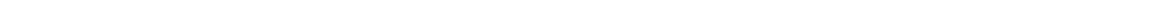<table style="width:1000px; text-align:center;">
<tr style="color:white;">
<td style="background:">30.8%</td>
<td style="background:">3.0%</td>
<td style="background:">22.3%</td>
<td style="background:"><strong>43.9%</strong></td>
</tr>
<tr>
<td></td>
<td></td>
<td></td>
<td></td>
</tr>
</table>
